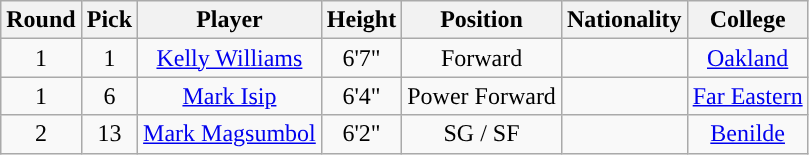<table class="wikitable sortable sortable">
<tr>
<th>Round</th>
<th>Pick</th>
<th>Player</th>
<th>Height</th>
<th>Position</th>
<th>Nationality</th>
<th>College</th>
</tr>
<tr style="text-align: center">
<td>1</td>
<td>1</td>
<td><a href='#'>Kelly Williams</a></td>
<td>6'7"</td>
<td>Forward</td>
<td></td>
<td><a href='#'>Oakland</a></td>
</tr>
<tr style="text-align: center">
<td>1</td>
<td>6</td>
<td><a href='#'>Mark Isip</a></td>
<td>6'4"</td>
<td>Power Forward</td>
<td></td>
<td><a href='#'>Far Eastern</a></td>
</tr>
<tr style="text-align: center">
<td>2</td>
<td>13</td>
<td><a href='#'>Mark Magsumbol</a></td>
<td>6'2"</td>
<td>SG / SF</td>
<td></td>
<td><a href='#'>Benilde</a></td>
</tr>
</table>
